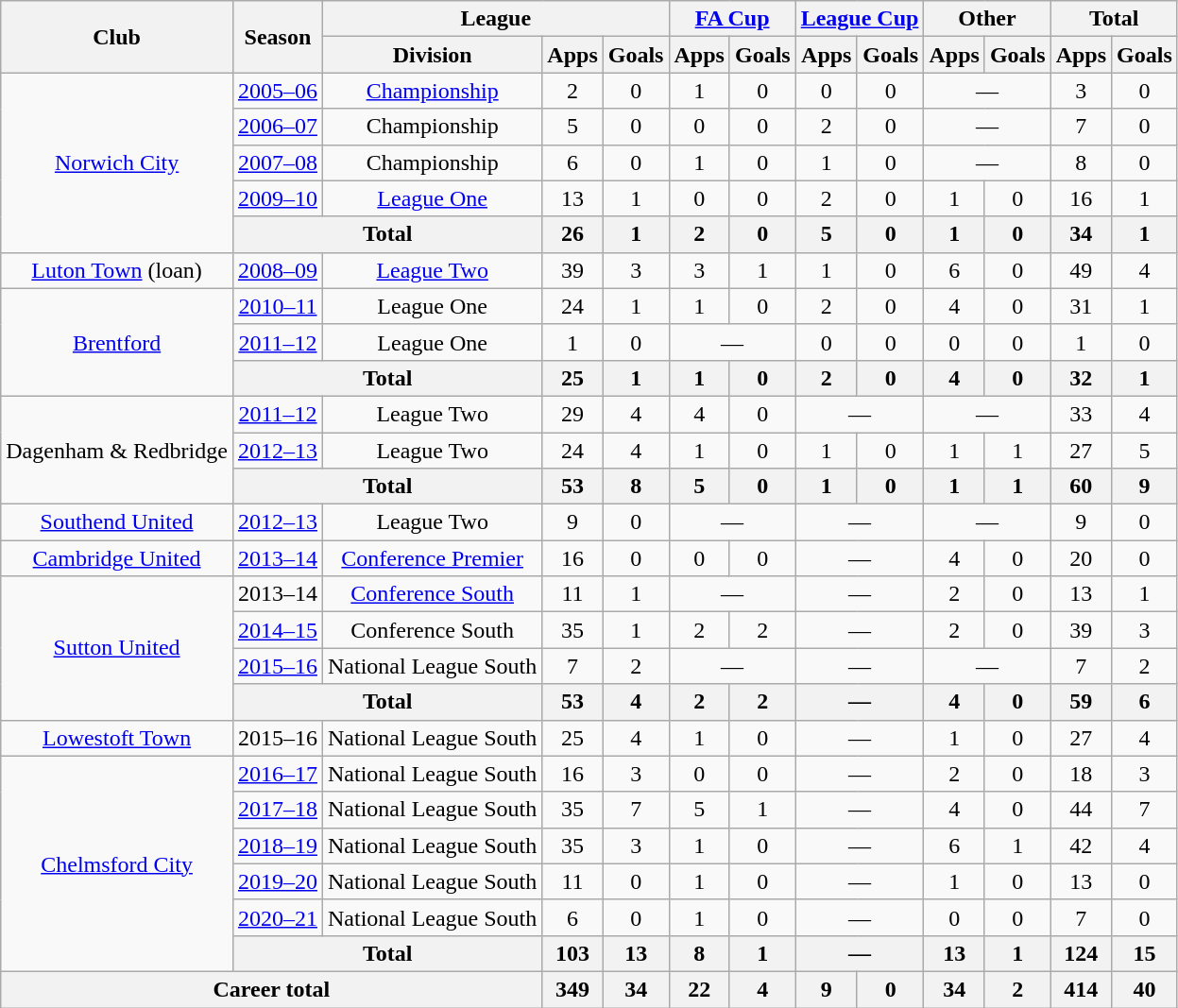<table class="wikitable" style="text-align: center;">
<tr>
<th rowspan="2">Club</th>
<th rowspan="2">Season</th>
<th colspan="3">League</th>
<th colspan="2"><a href='#'>FA Cup</a></th>
<th colspan="2"><a href='#'>League Cup</a></th>
<th colspan="2">Other</th>
<th colspan="2">Total</th>
</tr>
<tr>
<th>Division</th>
<th>Apps</th>
<th>Goals</th>
<th>Apps</th>
<th>Goals</th>
<th>Apps</th>
<th>Goals</th>
<th>Apps</th>
<th>Goals</th>
<th>Apps</th>
<th>Goals</th>
</tr>
<tr>
<td rowspan="5"><a href='#'>Norwich City</a></td>
<td><a href='#'>2005–06</a></td>
<td><a href='#'>Championship</a></td>
<td>2</td>
<td>0</td>
<td>1</td>
<td>0</td>
<td>0</td>
<td>0</td>
<td colspan="2">—</td>
<td>3</td>
<td>0</td>
</tr>
<tr>
<td><a href='#'>2006–07</a></td>
<td>Championship</td>
<td>5</td>
<td>0</td>
<td>0</td>
<td>0</td>
<td>2</td>
<td>0</td>
<td colspan="2">—</td>
<td>7</td>
<td>0</td>
</tr>
<tr>
<td><a href='#'>2007–08</a></td>
<td>Championship</td>
<td>6</td>
<td>0</td>
<td>1</td>
<td>0</td>
<td>1</td>
<td>0</td>
<td colspan="2">—</td>
<td>8</td>
<td>0</td>
</tr>
<tr>
<td><a href='#'>2009–10</a></td>
<td><a href='#'>League One</a></td>
<td>13</td>
<td>1</td>
<td>0</td>
<td>0</td>
<td>2</td>
<td>0</td>
<td>1</td>
<td>0</td>
<td>16</td>
<td>1</td>
</tr>
<tr>
<th colspan="2">Total</th>
<th>26</th>
<th>1</th>
<th>2</th>
<th>0</th>
<th>5</th>
<th>0</th>
<th>1</th>
<th>0</th>
<th>34</th>
<th>1</th>
</tr>
<tr>
<td><a href='#'>Luton Town</a> (loan)</td>
<td><a href='#'>2008–09</a></td>
<td><a href='#'>League Two</a></td>
<td>39</td>
<td>3</td>
<td>3</td>
<td>1</td>
<td>1</td>
<td>0</td>
<td>6</td>
<td>0</td>
<td>49</td>
<td>4</td>
</tr>
<tr>
<td rowspan="3"><a href='#'>Brentford</a></td>
<td><a href='#'>2010–11</a></td>
<td>League One</td>
<td>24</td>
<td>1</td>
<td>1</td>
<td>0</td>
<td>2</td>
<td>0</td>
<td>4</td>
<td>0</td>
<td>31</td>
<td>1</td>
</tr>
<tr>
<td><a href='#'>2011–12</a></td>
<td>League One</td>
<td>1</td>
<td>0</td>
<td colspan="2">—</td>
<td>0</td>
<td>0</td>
<td>0</td>
<td>0</td>
<td>1</td>
<td>0</td>
</tr>
<tr>
<th colspan="2">Total</th>
<th>25</th>
<th>1</th>
<th>1</th>
<th>0</th>
<th>2</th>
<th>0</th>
<th>4</th>
<th>0</th>
<th>32</th>
<th>1</th>
</tr>
<tr>
<td rowspan="3">Dagenham & Redbridge</td>
<td><a href='#'>2011–12</a></td>
<td>League Two</td>
<td>29</td>
<td>4</td>
<td>4</td>
<td>0</td>
<td colspan="2">—</td>
<td colspan="2">—</td>
<td>33</td>
<td>4</td>
</tr>
<tr>
<td><a href='#'>2012–13</a></td>
<td>League Two</td>
<td>24</td>
<td>4</td>
<td>1</td>
<td>0</td>
<td>1</td>
<td>0</td>
<td>1</td>
<td>1</td>
<td>27</td>
<td>5</td>
</tr>
<tr>
<th colspan="2">Total</th>
<th>53</th>
<th>8</th>
<th>5</th>
<th>0</th>
<th>1</th>
<th>0</th>
<th>1</th>
<th>1</th>
<th>60</th>
<th>9</th>
</tr>
<tr>
<td><a href='#'>Southend United</a></td>
<td><a href='#'>2012–13</a></td>
<td>League Two</td>
<td>9</td>
<td>0</td>
<td colspan="2">—</td>
<td colspan="2">—</td>
<td colspan="2">—</td>
<td>9</td>
<td>0</td>
</tr>
<tr>
<td><a href='#'>Cambridge United</a></td>
<td><a href='#'>2013–14</a></td>
<td><a href='#'>Conference Premier</a></td>
<td>16</td>
<td>0</td>
<td>0</td>
<td>0</td>
<td colspan="2">—</td>
<td>4</td>
<td>0</td>
<td>20</td>
<td>0</td>
</tr>
<tr>
<td rowspan="4"><a href='#'>Sutton United</a></td>
<td>2013–14</td>
<td><a href='#'>Conference South</a></td>
<td>11</td>
<td>1</td>
<td colspan="2">—</td>
<td colspan="2">—</td>
<td>2</td>
<td>0</td>
<td>13</td>
<td>1</td>
</tr>
<tr>
<td><a href='#'>2014–15</a></td>
<td>Conference South</td>
<td>35</td>
<td>1</td>
<td>2</td>
<td>2</td>
<td colspan="2">—</td>
<td>2</td>
<td>0</td>
<td>39</td>
<td>3</td>
</tr>
<tr>
<td><a href='#'>2015–16</a></td>
<td>National League South</td>
<td>7</td>
<td>2</td>
<td colspan="2">—</td>
<td colspan="2">—</td>
<td colspan="2">—</td>
<td>7</td>
<td>2</td>
</tr>
<tr>
<th colspan="2">Total</th>
<th>53</th>
<th>4</th>
<th>2</th>
<th>2</th>
<th colspan="2">—</th>
<th>4</th>
<th>0</th>
<th>59</th>
<th>6</th>
</tr>
<tr>
<td><a href='#'>Lowestoft Town</a></td>
<td>2015–16</td>
<td>National League South</td>
<td>25</td>
<td>4</td>
<td>1</td>
<td>0</td>
<td colspan="2">—</td>
<td>1</td>
<td>0</td>
<td>27</td>
<td>4</td>
</tr>
<tr>
<td rowspan="6"><a href='#'>Chelmsford City</a></td>
<td><a href='#'>2016–17</a></td>
<td>National League South</td>
<td>16</td>
<td>3</td>
<td>0</td>
<td>0</td>
<td colspan="2">—</td>
<td>2</td>
<td>0</td>
<td>18</td>
<td>3</td>
</tr>
<tr>
<td><a href='#'>2017–18</a></td>
<td>National League South</td>
<td>35</td>
<td>7</td>
<td>5</td>
<td>1</td>
<td colspan="2">—</td>
<td>4</td>
<td>0</td>
<td>44</td>
<td>7</td>
</tr>
<tr>
<td><a href='#'>2018–19</a></td>
<td>National League South</td>
<td>35</td>
<td>3</td>
<td>1</td>
<td>0</td>
<td colspan="2">—</td>
<td>6</td>
<td>1</td>
<td>42</td>
<td>4</td>
</tr>
<tr>
<td><a href='#'>2019–20</a></td>
<td>National League South</td>
<td>11</td>
<td>0</td>
<td>1</td>
<td>0</td>
<td colspan="2">—</td>
<td>1</td>
<td>0</td>
<td>13</td>
<td>0</td>
</tr>
<tr>
<td><a href='#'>2020–21</a></td>
<td>National League South</td>
<td>6</td>
<td>0</td>
<td>1</td>
<td>0</td>
<td colspan="2">—</td>
<td>0</td>
<td>0</td>
<td>7</td>
<td>0</td>
</tr>
<tr>
<th colspan="2">Total</th>
<th>103</th>
<th>13</th>
<th>8</th>
<th>1</th>
<th colspan="2">—</th>
<th>13</th>
<th>1</th>
<th>124</th>
<th>15</th>
</tr>
<tr>
<th colspan="3">Career total</th>
<th>349</th>
<th>34</th>
<th>22</th>
<th>4</th>
<th>9</th>
<th>0</th>
<th>34</th>
<th>2</th>
<th>414</th>
<th>40</th>
</tr>
</table>
